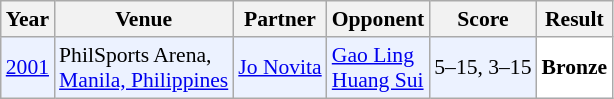<table class="sortable wikitable" style="font-size: 90%;">
<tr>
<th>Year</th>
<th>Venue</th>
<th>Partner</th>
<th>Opponent</th>
<th>Score</th>
<th>Result</th>
</tr>
<tr style="background:#ECF2FF">
<td align="center"><a href='#'>2001</a></td>
<td align="left">PhilSports Arena,<br><a href='#'>Manila, Philippines</a></td>
<td align="left"> <a href='#'>Jo Novita</a></td>
<td align="left"> <a href='#'>Gao Ling</a> <br>  <a href='#'>Huang Sui</a></td>
<td align="left">5–15, 3–15</td>
<td style="text-align:left; background:white"> <strong>Bronze</strong></td>
</tr>
</table>
